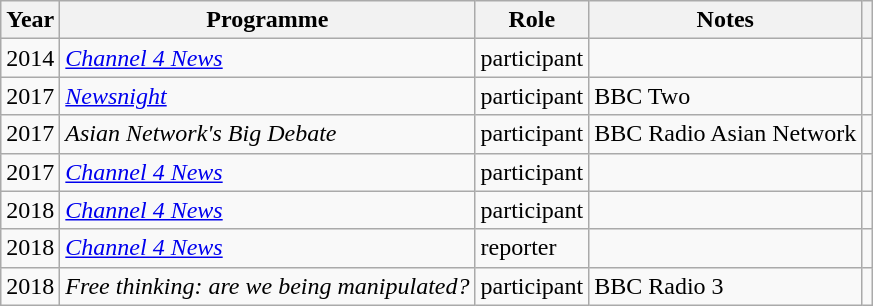<table class="wikitable sortable">
<tr>
<th>Year</th>
<th>Programme</th>
<th>Role</th>
<th>Notes</th>
<th></th>
</tr>
<tr>
<td>2014</td>
<td><em><a href='#'>Channel 4 News</a></em></td>
<td>participant</td>
<td></td>
<td></td>
</tr>
<tr>
<td>2017</td>
<td><em><a href='#'>Newsnight</a></em></td>
<td>participant</td>
<td>BBC Two</td>
<td></td>
</tr>
<tr>
<td>2017</td>
<td><em>Asian Network's Big Debate</em></td>
<td>participant</td>
<td>BBC Radio Asian Network</td>
<td></td>
</tr>
<tr>
<td>2017</td>
<td><em><a href='#'>Channel 4 News</a></em></td>
<td>participant</td>
<td></td>
<td></td>
</tr>
<tr>
<td>2018</td>
<td><em><a href='#'>Channel 4 News</a></em></td>
<td>participant</td>
<td></td>
<td></td>
</tr>
<tr>
<td>2018</td>
<td><em><a href='#'>Channel 4 News</a></em></td>
<td>reporter</td>
<td></td>
<td></td>
</tr>
<tr>
<td>2018</td>
<td><em>Free thinking: are we being manipulated?</em></td>
<td>participant</td>
<td>BBC Radio 3</td>
<td></td>
</tr>
</table>
